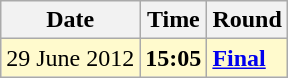<table class="wikitable">
<tr>
<th>Date</th>
<th>Time</th>
<th>Round</th>
</tr>
<tr style=background:lemonchiffon>
<td>29 June 2012</td>
<td><strong>15:05</strong></td>
<td><strong><a href='#'>Final</a></strong></td>
</tr>
</table>
